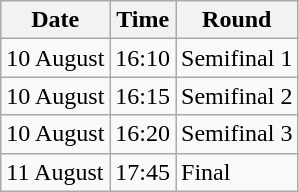<table class="wikitable">
<tr>
<th>Date</th>
<th>Time</th>
<th>Round</th>
</tr>
<tr>
<td>10 August</td>
<td>16:10</td>
<td>Semifinal 1</td>
</tr>
<tr>
<td>10 August</td>
<td>16:15</td>
<td>Semifinal 2</td>
</tr>
<tr>
<td>10 August</td>
<td>16:20</td>
<td>Semifinal 3</td>
</tr>
<tr>
<td>11 August</td>
<td>17:45</td>
<td>Final</td>
</tr>
</table>
